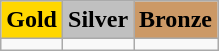<table class="wikitable">
<tr>
<td align=center bgcolor=gold> <strong>Gold</strong></td>
<td align=center bgcolor=silver> <strong>Silver</strong></td>
<td align=center bgcolor=cc9966> <strong>Bronze</strong></td>
</tr>
<tr>
<td></td>
<td></td>
<td></td>
</tr>
</table>
